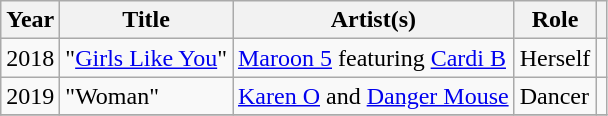<table class="wikitable">
<tr>
<th>Year</th>
<th>Title</th>
<th>Artist(s)</th>
<th>Role</th>
<th></th>
</tr>
<tr>
<td>2018</td>
<td>"<a href='#'>Girls Like You</a>" </td>
<td><a href='#'>Maroon 5</a> featuring <a href='#'>Cardi B</a></td>
<td>Herself</td>
<td style="text-align:center;"></td>
</tr>
<tr>
<td>2019</td>
<td>"Woman"</td>
<td><a href='#'>Karen O</a> and <a href='#'>Danger Mouse</a></td>
<td>Dancer</td>
<td style="text-align:center;"></td>
</tr>
<tr>
</tr>
</table>
